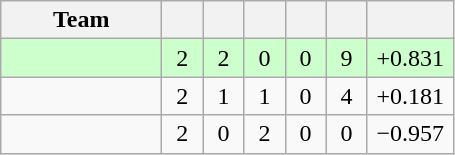<table class="wikitable" style="text-align:center">
<tr>
<th style="width:100px;">Team</th>
<th width="20"></th>
<th width="20"></th>
<th width="20"></th>
<th width="20"></th>
<th width="20"></th>
<th width="50"><a href='#'></a></th>
</tr>
<tr style="background:#cfc;">
<td align=left></td>
<td>2</td>
<td>2</td>
<td>0</td>
<td>0</td>
<td>9</td>
<td>+0.831</td>
</tr>
<tr>
<td align=left></td>
<td>2</td>
<td>1</td>
<td>1</td>
<td>0</td>
<td>4</td>
<td>+0.181</td>
</tr>
<tr>
<td align=left></td>
<td>2</td>
<td>0</td>
<td>2</td>
<td>0</td>
<td>0</td>
<td>−0.957</td>
</tr>
</table>
